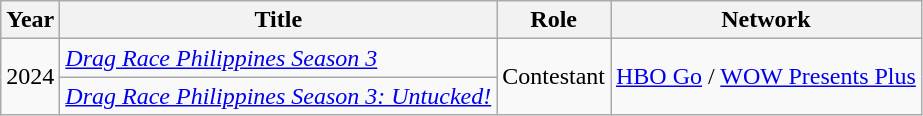<table class="wikitable sortable">
<tr>
<th>Year</th>
<th>Title</th>
<th>Role</th>
<th>Network</th>
</tr>
<tr>
<td rowspan="2">2024</td>
<td><em><a href='#'>Drag Race Philippines Season 3</a></em></td>
<td rowspan="2">Contestant</td>
<td rowspan="2"><a href='#'>HBO Go</a> / <a href='#'>WOW Presents Plus</a></td>
</tr>
<tr>
<td><em><a href='#'>Drag Race Philippines Season 3: Untucked!</a></em></td>
</tr>
</table>
